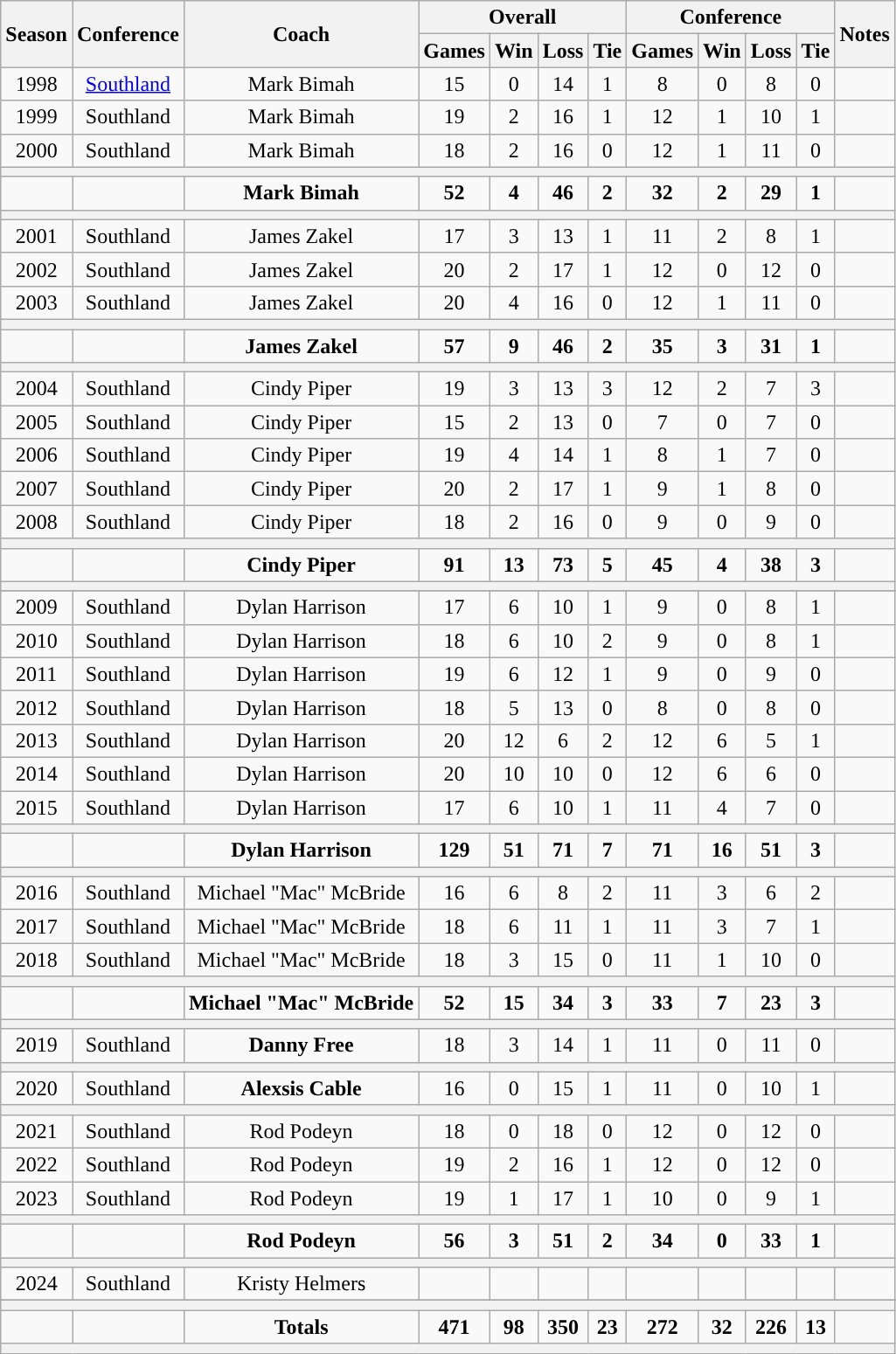<table class="wikitable" style="text-align: center;">
<tr>
<th rowspan=2>Season</th>
<th rowspan=2>Conference</th>
<th rowspan=2>Coach</th>
<th colspan="4">Overall</th>
<th colspan="4">Conference</th>
<th rowspan=2>Notes</th>
</tr>
<tr>
<th>Games</th>
<th>Win</th>
<th>Loss</th>
<th>Tie</th>
<th>Games</th>
<th>Win</th>
<th>Loss</th>
<th>Tie</th>
</tr>
<tr>
<td>1998</td>
<td><a href='#'>Southland</a></td>
<td>Mark Bimah</td>
<td>15</td>
<td>0</td>
<td>14</td>
<td>1</td>
<td>8</td>
<td>0</td>
<td>8</td>
<td>0</td>
<td></td>
</tr>
<tr>
<td>1999</td>
<td>Southland</td>
<td>Mark Bimah</td>
<td>19</td>
<td>2</td>
<td>16</td>
<td>1</td>
<td>12</td>
<td>1</td>
<td>10</td>
<td>1</td>
<td></td>
</tr>
<tr>
<td>2000</td>
<td>Southland</td>
<td>Mark Bimah</td>
<td>18</td>
<td>2</td>
<td>16</td>
<td>0</td>
<td>12</td>
<td>1</td>
<td>11</td>
<td>0</td>
<td></td>
</tr>
<tr>
<th colspan=12></th>
</tr>
<tr>
<td></td>
<td></td>
<td><strong>Mark Bimah</strong></td>
<td><strong>52</strong></td>
<td><strong>4</strong></td>
<td><strong>46</strong></td>
<td><strong>2</strong></td>
<td><strong>32</strong></td>
<td><strong>2</strong></td>
<td><strong>29</strong></td>
<td><strong>1</strong></td>
</tr>
<tr>
<th colspan=12></th>
</tr>
<tr>
<td>2001</td>
<td>Southland</td>
<td>James Zakel</td>
<td>17</td>
<td>3</td>
<td>13</td>
<td>1</td>
<td>11</td>
<td>2</td>
<td>8</td>
<td>1</td>
<td></td>
</tr>
<tr>
<td>2002</td>
<td>Southland</td>
<td>James Zakel</td>
<td>20</td>
<td>2</td>
<td>17</td>
<td>1</td>
<td>12</td>
<td>0</td>
<td>12</td>
<td>0</td>
<td></td>
</tr>
<tr>
<td>2003</td>
<td>Southland</td>
<td>James Zakel</td>
<td>20</td>
<td>4</td>
<td>16</td>
<td>0</td>
<td>12</td>
<td>1</td>
<td>11</td>
<td>0</td>
<td></td>
</tr>
<tr>
<th colspan=12></th>
</tr>
<tr>
<td></td>
<td></td>
<td><strong>James Zakel</strong></td>
<td><strong>57</strong></td>
<td><strong>9</strong></td>
<td><strong>46</strong></td>
<td><strong>2</strong></td>
<td><strong>35</strong></td>
<td><strong>3</strong></td>
<td><strong>31</strong></td>
<td><strong>1</strong></td>
</tr>
<tr>
<th colspan=12></th>
</tr>
<tr>
<td>2004</td>
<td>Southland</td>
<td>Cindy Piper</td>
<td>19</td>
<td>3</td>
<td>13</td>
<td>3</td>
<td>12</td>
<td>2</td>
<td>7</td>
<td>3</td>
<td></td>
</tr>
<tr>
<td>2005</td>
<td>Southland</td>
<td>Cindy Piper</td>
<td>15</td>
<td>2</td>
<td>13</td>
<td>0</td>
<td>7</td>
<td>0</td>
<td>7</td>
<td>0</td>
<td></td>
</tr>
<tr>
<td>2006</td>
<td>Southland</td>
<td>Cindy Piper</td>
<td>19</td>
<td>4</td>
<td>14</td>
<td>1</td>
<td>8</td>
<td>1</td>
<td>7</td>
<td>0</td>
<td></td>
</tr>
<tr>
<td>2007</td>
<td>Southland</td>
<td>Cindy Piper</td>
<td>20</td>
<td>2</td>
<td>17</td>
<td>1</td>
<td>9</td>
<td>1</td>
<td>8</td>
<td>0</td>
<td></td>
</tr>
<tr>
<td>2008</td>
<td>Southland</td>
<td>Cindy Piper</td>
<td>18</td>
<td>2</td>
<td>16</td>
<td>0</td>
<td>9</td>
<td>0</td>
<td>9</td>
<td>0</td>
<td></td>
</tr>
<tr>
<th colspan=12></th>
</tr>
<tr>
<td></td>
<td></td>
<td><strong>Cindy Piper</strong></td>
<td><strong>91</strong></td>
<td><strong>13</strong></td>
<td><strong>73</strong></td>
<td><strong>5</strong></td>
<td><strong>45</strong></td>
<td><strong>4</strong></td>
<td><strong>38</strong></td>
<td><strong>3</strong></td>
</tr>
<tr>
<th colspan=12></th>
</tr>
<tr>
</tr>
<tr>
<td>2009</td>
<td>Southland</td>
<td>Dylan Harrison</td>
<td>17</td>
<td>6</td>
<td>10</td>
<td>1</td>
<td>9</td>
<td>0</td>
<td>8</td>
<td>1</td>
<td></td>
</tr>
<tr>
<td>2010</td>
<td>Southland</td>
<td>Dylan Harrison</td>
<td>18</td>
<td>6</td>
<td>10</td>
<td>2</td>
<td>9</td>
<td>0</td>
<td>8</td>
<td>1</td>
<td></td>
</tr>
<tr>
<td>2011</td>
<td>Southland</td>
<td>Dylan Harrison</td>
<td>19</td>
<td>6</td>
<td>12</td>
<td>1</td>
<td>9</td>
<td>0</td>
<td>9</td>
<td>0</td>
<td></td>
</tr>
<tr>
<td>2012</td>
<td>Southland</td>
<td>Dylan Harrison</td>
<td>18</td>
<td>5</td>
<td>13</td>
<td>0</td>
<td>8</td>
<td>0</td>
<td>8</td>
<td>0</td>
<td></td>
</tr>
<tr>
<td>2013</td>
<td>Southland</td>
<td>Dylan Harrison</td>
<td>20</td>
<td>12</td>
<td>6</td>
<td>2</td>
<td>12</td>
<td>6</td>
<td>5</td>
<td>1</td>
<td></td>
</tr>
<tr>
<td>2014</td>
<td>Southland</td>
<td>Dylan Harrison</td>
<td>20</td>
<td>10</td>
<td>10</td>
<td>0</td>
<td>12</td>
<td>6</td>
<td>6</td>
<td>0</td>
<td></td>
</tr>
<tr>
<td>2015</td>
<td>Southland</td>
<td>Dylan Harrison</td>
<td>17</td>
<td>6</td>
<td>10</td>
<td>1</td>
<td>11</td>
<td>4</td>
<td>7</td>
<td>0</td>
<td></td>
</tr>
<tr>
<th colspan=12></th>
</tr>
<tr>
<td></td>
<td></td>
<td><strong>Dylan Harrison</strong></td>
<td><strong>129</strong></td>
<td><strong>51</strong></td>
<td><strong>71</strong></td>
<td><strong>7</strong></td>
<td><strong>71</strong></td>
<td><strong>16</strong></td>
<td><strong>51</strong></td>
<td><strong>3</strong></td>
</tr>
<tr>
<th colspan=12></th>
</tr>
<tr>
<td>2016</td>
<td>Southland</td>
<td>Michael "Mac" McBride</td>
<td>16</td>
<td>6</td>
<td>8</td>
<td>2</td>
<td>11</td>
<td>3</td>
<td>6</td>
<td>2</td>
<td></td>
</tr>
<tr>
<td>2017</td>
<td>Southland</td>
<td>Michael "Mac" McBride</td>
<td>18</td>
<td>6</td>
<td>11</td>
<td>1</td>
<td>11</td>
<td>3</td>
<td>7</td>
<td>1</td>
<td></td>
</tr>
<tr>
<td>2018</td>
<td>Southland</td>
<td>Michael "Mac" McBride</td>
<td>18</td>
<td>3</td>
<td>15</td>
<td>0</td>
<td>11</td>
<td>1</td>
<td>10</td>
<td>0</td>
<td></td>
</tr>
<tr>
<th colspan=12></th>
</tr>
<tr>
<td></td>
<td></td>
<td><strong>Michael "Mac" McBride</strong></td>
<td><strong>52</strong></td>
<td><strong>15</strong></td>
<td><strong>34</strong></td>
<td><strong>3</strong></td>
<td><strong>33</strong></td>
<td><strong>7</strong></td>
<td><strong>23</strong></td>
<td><strong>3</strong></td>
</tr>
<tr>
<th colspan=12></th>
</tr>
<tr>
<td>2019</td>
<td>Southland</td>
<td><strong>Danny Free</strong></td>
<td>18</td>
<td>3</td>
<td>14</td>
<td>1</td>
<td>11</td>
<td>0</td>
<td>11</td>
<td>0</td>
<td></td>
</tr>
<tr>
<th colspan=12></th>
</tr>
<tr>
<td>2020</td>
<td>Southland</td>
<td><strong>Alexsis Cable</strong></td>
<td>16</td>
<td>0</td>
<td>15</td>
<td>1</td>
<td>11</td>
<td>0</td>
<td>10</td>
<td>1</td>
<td></td>
</tr>
<tr>
<th colspan=12></th>
</tr>
<tr>
<td>2021</td>
<td>Southland</td>
<td>Rod Podeyn</td>
<td>18</td>
<td>0</td>
<td>18</td>
<td>0</td>
<td>12</td>
<td>0</td>
<td>12</td>
<td>0</td>
<td></td>
</tr>
<tr>
<td>2022</td>
<td>Southland</td>
<td>Rod Podeyn</td>
<td>19</td>
<td>2</td>
<td>16</td>
<td>1</td>
<td>12</td>
<td>0</td>
<td>12</td>
<td>0</td>
<td></td>
</tr>
<tr>
<td>2023</td>
<td>Southland</td>
<td>Rod Podeyn</td>
<td>19</td>
<td>1</td>
<td>17</td>
<td>1</td>
<td>10</td>
<td>0</td>
<td>9</td>
<td>1</td>
<td></td>
</tr>
<tr>
<th colspan=12></th>
</tr>
<tr>
<td></td>
<td></td>
<td><strong>Rod Podeyn</strong></td>
<td><strong>56</strong></td>
<td><strong>3 </strong></td>
<td><strong>51 </strong></td>
<td><strong>2 </strong></td>
<td><strong>34</strong></td>
<td><strong>0</strong></td>
<td><strong>33</strong></td>
<td><strong>1</strong></td>
</tr>
<tr>
<th colspan=12></th>
</tr>
<tr>
<td>2024</td>
<td>Southland</td>
<td>Kristy Helmers</td>
<td></td>
<td></td>
<td></td>
<td></td>
<td></td>
<td></td>
<td></td>
<td></td>
<td></td>
</tr>
<tr>
</tr>
<tr>
<th colspan=12></th>
</tr>
<tr>
<td></td>
<td></td>
<td><strong>Totals</strong></td>
<td><strong>471</strong></td>
<td><strong>98</strong></td>
<td><strong>350</strong></td>
<td><strong>23</strong></td>
<td><strong>272</strong></td>
<td><strong>32</strong></td>
<td><strong>226</strong></td>
<td><strong>13</strong></td>
</tr>
<tr>
<th colspan=12></th>
</tr>
</table>
